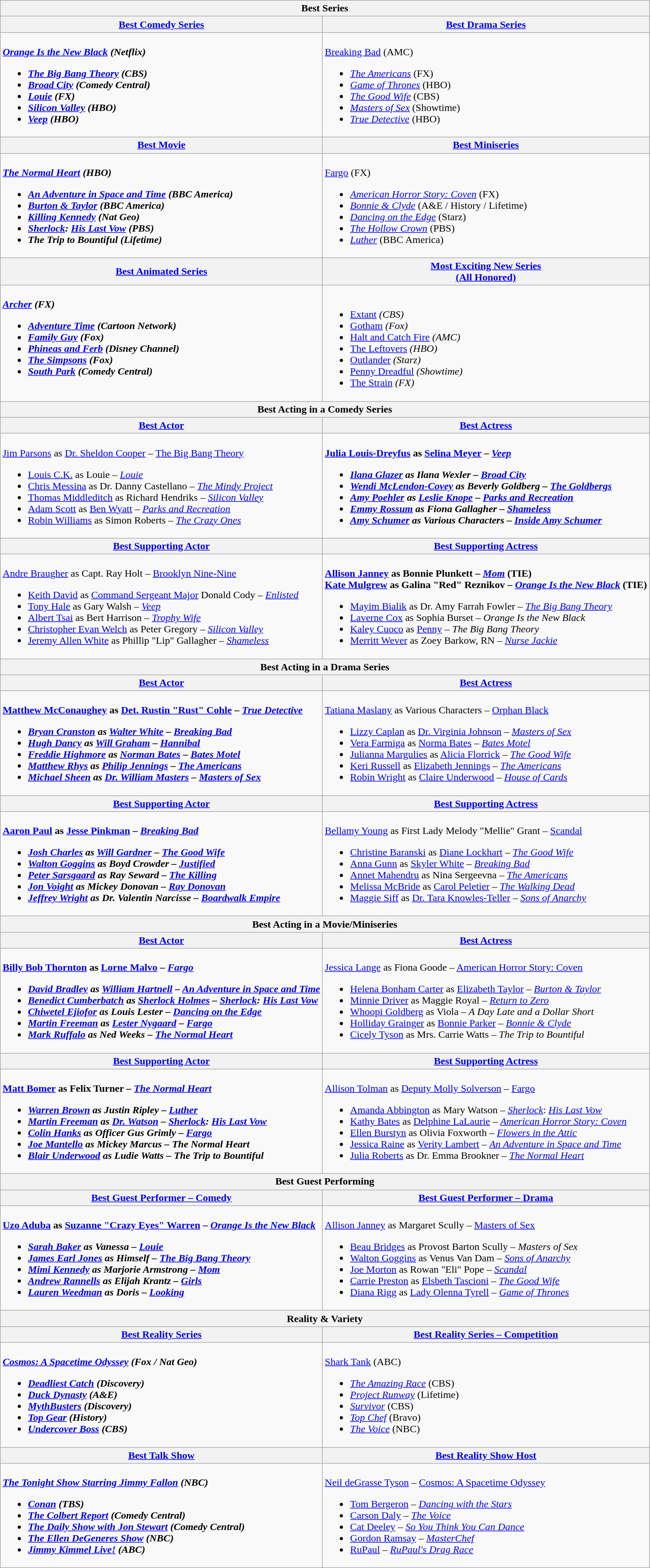<table class=wikitable style="width=72%">
<tr>
<th colspan="2">Best Series</th>
</tr>
<tr>
<th style="width=50%"><a href='#'>Best Comedy Series</a></th>
<th style="width=50%"><a href='#'>Best Drama Series</a></th>
</tr>
<tr>
<td valign="top"><br><strong><em><a href='#'>Orange Is the New Black</a><em> (Netflix)<strong><ul><li></em><a href='#'>The Big Bang Theory</a><em> (CBS)</li><li></em><a href='#'>Broad City</a><em> (Comedy Central)</li><li></em><a href='#'>Louie</a><em> (FX)</li><li></em><a href='#'>Silicon Valley</a><em> (HBO)</li><li></em><a href='#'>Veep</a><em> (HBO)</li></ul></td>
<td valign="top"><br></em></strong><a href='#'>Breaking Bad</a></em> (AMC)</strong><ul><li><em><a href='#'>The Americans</a></em> (FX)</li><li><em><a href='#'>Game of Thrones</a></em> (HBO)</li><li><em><a href='#'>The Good Wife</a></em> (CBS)</li><li><em><a href='#'>Masters of Sex</a></em> (Showtime)</li><li><em><a href='#'>True Detective</a></em> (HBO)</li></ul></td>
</tr>
<tr>
<th><a href='#'>Best Movie</a></th>
<th><a href='#'>Best Miniseries</a></th>
</tr>
<tr>
<td valign="top"><br><strong><em><a href='#'>The Normal Heart</a><em> (HBO)<strong><ul><li></em><a href='#'>An Adventure in Space and Time</a><em> (BBC America)</li><li></em><a href='#'>Burton & Taylor</a><em> (BBC America)</li><li></em><a href='#'>Killing Kennedy</a><em> (Nat Geo)</li><li></em><a href='#'>Sherlock</a><em>: </em><a href='#'>His Last Vow</a><em> (PBS)</li><li></em>The Trip to Bountiful<em> (Lifetime)</li></ul></td>
<td valign="top"><br></em></strong><a href='#'>Fargo</a></em> (FX)</strong><ul><li><em><a href='#'>American Horror Story: Coven</a></em> (FX)</li><li><em><a href='#'>Bonnie & Clyde</a></em> (A&E / History / Lifetime)</li><li><em><a href='#'>Dancing on the Edge</a></em> (Starz)</li><li><em><a href='#'>The Hollow Crown</a></em> (PBS)</li><li><em><a href='#'>Luther</a></em> (BBC America)</li></ul></td>
</tr>
<tr>
<th><a href='#'>Best Animated Series</a></th>
<th><a href='#'>Most Exciting New Series <br> (All Honored)</a></th>
</tr>
<tr>
<td valign="top"><br><strong><em><a href='#'>Archer</a><em> (FX)<strong><ul><li></em><a href='#'>Adventure Time</a><em> (Cartoon Network)</li><li></em><a href='#'>Family Guy</a><em> (Fox)</li><li></em><a href='#'>Phineas and Ferb</a><em> (Disney Channel)</li><li></em><a href='#'>The Simpsons</a><em> (Fox)</li><li></em><a href='#'>South Park</a><em> (Comedy Central)</li></ul></td>
<td valign="top"><br><ul><li></em><a href='#'>Extant</a><em> (CBS)</li><li></em><a href='#'>Gotham</a><em> (Fox)</li><li></em><a href='#'>Halt and Catch Fire</a><em> (AMC)</li><li></em><a href='#'>The Leftovers</a><em> (HBO)</li><li></em><a href='#'>Outlander</a><em> (Starz)</li><li></em><a href='#'>Penny Dreadful</a><em> (Showtime)</li><li></em><a href='#'>The Strain</a><em> (FX)</li></ul></td>
</tr>
<tr>
<th colspan="2">Best Acting in a Comedy Series</th>
</tr>
<tr>
<th><a href='#'>Best Actor</a></th>
<th><a href='#'>Best Actress</a></th>
</tr>
<tr>
<td valign="top"><br></strong><a href='#'>Jim Parsons</a> as <a href='#'>Dr. Sheldon Cooper</a> – </em><a href='#'>The Big Bang Theory</a></em></strong><ul><li><a href='#'>Louis C.K.</a> as Louie – <em><a href='#'>Louie</a></em></li><li><a href='#'>Chris Messina</a> as Dr. Danny Castellano – <em><a href='#'>The Mindy Project</a></em></li><li><a href='#'>Thomas Middleditch</a> as Richard Hendriks – <em><a href='#'>Silicon Valley</a></em></li><li><a href='#'>Adam Scott</a> as <a href='#'>Ben Wyatt</a> – <em><a href='#'>Parks and Recreation</a></em></li><li><a href='#'>Robin Williams</a> as Simon Roberts – <em><a href='#'>The Crazy Ones</a></em></li></ul></td>
<td valign="top"><br><strong><a href='#'>Julia Louis-Dreyfus</a> as <a href='#'>Selina Meyer</a> – <em><a href='#'>Veep</a><strong><em><ul><li><a href='#'>Ilana Glazer</a> as Ilana Wexler – </em><a href='#'>Broad City</a><em></li><li><a href='#'>Wendi McLendon-Covey</a> as Beverly Goldberg – </em><a href='#'>The Goldbergs</a><em></li><li><a href='#'>Amy Poehler</a> as <a href='#'>Leslie Knope</a> – </em><a href='#'>Parks and Recreation</a><em></li><li><a href='#'>Emmy Rossum</a> as Fiona Gallagher – </em><a href='#'>Shameless</a><em></li><li><a href='#'>Amy Schumer</a> as Various Characters – </em><a href='#'>Inside Amy Schumer</a><em></li></ul></td>
</tr>
<tr>
<th><a href='#'>Best Supporting Actor</a></th>
<th><a href='#'>Best Supporting Actress</a></th>
</tr>
<tr>
<td valign="top"><br></strong><a href='#'>Andre Braugher</a> as Capt. Ray Holt – </em><a href='#'>Brooklyn Nine-Nine</a></em></strong><ul><li><a href='#'>Keith David</a> as <a href='#'>Command Sergeant Major</a> Donald Cody – <em><a href='#'>Enlisted</a></em></li><li><a href='#'>Tony Hale</a> as Gary Walsh – <em><a href='#'>Veep</a></em></li><li><a href='#'>Albert Tsai</a> as Bert Harrison – <em><a href='#'>Trophy Wife</a></em></li><li><a href='#'>Christopher Evan Welch</a> as Peter Gregory – <em><a href='#'>Silicon Valley</a></em></li><li><a href='#'>Jeremy Allen White</a> as Phillip "Lip" Gallagher – <em><a href='#'>Shameless</a></em></li></ul></td>
<td valign="top"><br><strong><a href='#'>Allison Janney</a> as Bonnie Plunkett – <em><a href='#'>Mom</a></em> (TIE)</strong> <br><strong><a href='#'>Kate Mulgrew</a> as Galina "Red" Reznikov – <em><a href='#'>Orange Is the New Black</a></em> (TIE)</strong><ul><li><a href='#'>Mayim Bialik</a> as Dr. Amy Farrah Fowler – <em><a href='#'>The Big Bang Theory</a></em></li><li><a href='#'>Laverne Cox</a> as Sophia Burset – <em>Orange Is the New Black</em></li><li><a href='#'>Kaley Cuoco</a> as <a href='#'>Penny</a> – <em>The Big Bang Theory</em></li><li><a href='#'>Merritt Wever</a> as Zoey Barkow, RN – <em><a href='#'>Nurse Jackie</a></em></li></ul></td>
</tr>
<tr>
<th colspan="2">Best Acting in a Drama Series</th>
</tr>
<tr>
<th><a href='#'>Best Actor</a></th>
<th><a href='#'>Best Actress</a></th>
</tr>
<tr>
<td valign="top"><br><strong><a href='#'>Matthew McConaughey</a> as <a href='#'>Det. Rustin "Rust" Cohle</a> – <em><a href='#'>True Detective</a><strong><em><ul><li><a href='#'>Bryan Cranston</a> as <a href='#'>Walter White</a> – </em><a href='#'>Breaking Bad</a><em></li><li><a href='#'>Hugh Dancy</a> as <a href='#'>Will Graham</a> – </em><a href='#'>Hannibal</a><em></li><li><a href='#'>Freddie Highmore</a> as <a href='#'>Norman Bates</a> – </em><a href='#'>Bates Motel</a><em></li><li><a href='#'>Matthew Rhys</a> as <a href='#'>Philip Jennings</a> – </em><a href='#'>The Americans</a><em></li><li><a href='#'>Michael Sheen</a> as <a href='#'>Dr. William Masters</a> – </em><a href='#'>Masters of Sex</a><em></li></ul></td>
<td valign="top"><br></strong><a href='#'>Tatiana Maslany</a> as Various Characters – </em><a href='#'>Orphan Black</a></em></strong><ul><li><a href='#'>Lizzy Caplan</a> as <a href='#'>Dr. Virginia Johnson</a> – <em><a href='#'>Masters of Sex</a></em></li><li><a href='#'>Vera Farmiga</a> as <a href='#'>Norma Bates</a> – <em><a href='#'>Bates Motel</a></em></li><li><a href='#'>Julianna Margulies</a> as <a href='#'>Alicia Florrick</a> – <em><a href='#'>The Good Wife</a></em></li><li><a href='#'>Keri Russell</a> as <a href='#'>Elizabeth Jennings</a> – <em><a href='#'>The Americans</a></em></li><li><a href='#'>Robin Wright</a> as <a href='#'>Claire Underwood</a> – <em><a href='#'>House of Cards</a></em></li></ul></td>
</tr>
<tr>
<th><a href='#'>Best Supporting Actor</a></th>
<th><a href='#'>Best Supporting Actress</a></th>
</tr>
<tr>
<td valign="top"><br><strong><a href='#'>Aaron Paul</a> as <a href='#'>Jesse Pinkman</a> – <em><a href='#'>Breaking Bad</a><strong><em><ul><li><a href='#'>Josh Charles</a> as <a href='#'>Will Gardner</a> – </em><a href='#'>The Good Wife</a><em></li><li><a href='#'>Walton Goggins</a> as Boyd Crowder – </em><a href='#'>Justified</a><em></li><li><a href='#'>Peter Sarsgaard</a> as Ray Seward – </em><a href='#'>The Killing</a><em></li><li><a href='#'>Jon Voight</a> as Mickey Donovan – </em><a href='#'>Ray Donovan</a><em></li><li><a href='#'>Jeffrey Wright</a> as Dr. Valentin Narcisse – </em><a href='#'>Boardwalk Empire</a><em></li></ul></td>
<td valign="top"><br></strong><a href='#'>Bellamy Young</a> as First Lady Melody "Mellie" Grant – </em><a href='#'>Scandal</a></em></strong><ul><li><a href='#'>Christine Baranski</a> as <a href='#'>Diane Lockhart</a> – <em><a href='#'>The Good Wife</a></em></li><li><a href='#'>Anna Gunn</a> as <a href='#'>Skyler White</a> – <em><a href='#'>Breaking Bad</a></em></li><li><a href='#'>Annet Mahendru</a> as Nina Sergeevna – <em><a href='#'>The Americans</a></em></li><li><a href='#'>Melissa McBride</a> as <a href='#'>Carol Peletier</a> – <em><a href='#'>The Walking Dead</a></em></li><li><a href='#'>Maggie Siff</a> as <a href='#'>Dr. Tara Knowles-Teller</a> – <em><a href='#'>Sons of Anarchy</a></em></li></ul></td>
</tr>
<tr>
<th colspan="2">Best Acting in a Movie/Miniseries</th>
</tr>
<tr>
<th><a href='#'>Best Actor</a></th>
<th><a href='#'>Best Actress</a></th>
</tr>
<tr>
<td valign="top"><br><strong><a href='#'>Billy Bob Thornton</a> as <a href='#'>Lorne Malvo</a> – <em><a href='#'>Fargo</a><strong><em><ul><li><a href='#'>David Bradley</a> as <a href='#'>William Hartnell</a> – </em><a href='#'>An Adventure in Space and Time</a><em></li><li><a href='#'>Benedict Cumberbatch</a> as <a href='#'>Sherlock Holmes</a> – </em><a href='#'>Sherlock</a><em>: </em><a href='#'>His Last Vow</a><em></li><li><a href='#'>Chiwetel Ejiofor</a> as Louis Lester – </em><a href='#'>Dancing on the Edge</a><em></li><li><a href='#'>Martin Freeman</a> as <a href='#'>Lester Nygaard</a> – </em><a href='#'>Fargo</a><em></li><li><a href='#'>Mark Ruffalo</a> as Ned Weeks – </em><a href='#'>The Normal Heart</a><em></li></ul></td>
<td valign="top"><br></strong><a href='#'>Jessica Lange</a> as Fiona Goode – </em><a href='#'>American Horror Story: Coven</a></em></strong><ul><li><a href='#'>Helena Bonham Carter</a> as <a href='#'>Elizabeth Taylor</a> – <em><a href='#'>Burton & Taylor</a></em></li><li><a href='#'>Minnie Driver</a> as Maggie Royal – <em><a href='#'>Return to Zero</a></em></li><li><a href='#'>Whoopi Goldberg</a> as Viola – <em>A Day Late and a Dollar Short</em></li><li><a href='#'>Holliday Grainger</a> as <a href='#'>Bonnie Parker</a> – <em><a href='#'>Bonnie & Clyde</a></em></li><li><a href='#'>Cicely Tyson</a> as Mrs. Carrie Watts – <em>The Trip to Bountiful</em></li></ul></td>
</tr>
<tr>
<th><a href='#'>Best Supporting Actor</a></th>
<th><a href='#'>Best Supporting Actress</a></th>
</tr>
<tr>
<td valign="top"><br><strong><a href='#'>Matt Bomer</a> as Felix Turner – <em><a href='#'>The Normal Heart</a><strong><em><ul><li><a href='#'>Warren Brown</a> as Justin Ripley – </em><a href='#'>Luther</a><em></li><li><a href='#'>Martin Freeman</a> as <a href='#'>Dr. Watson</a> – </em><a href='#'>Sherlock</a><em>: </em><a href='#'>His Last Vow</a><em></li><li><a href='#'>Colin Hanks</a> as Officer Gus Grimly – </em><a href='#'>Fargo</a><em></li><li><a href='#'>Joe Mantello</a> as Mickey Marcus – </em>The Normal Heart<em></li><li><a href='#'>Blair Underwood</a> as Ludie Watts – </em>The Trip to Bountiful<em></li></ul></td>
<td valign="top"><br></strong><a href='#'>Allison Tolman</a> as <a href='#'>Deputy Molly Solverson</a> – </em><a href='#'>Fargo</a></em></strong><ul><li><a href='#'>Amanda Abbington</a> as Mary Watson – <em><a href='#'>Sherlock</a></em>: <em><a href='#'>His Last Vow</a></em></li><li><a href='#'>Kathy Bates</a> as <a href='#'>Delphine LaLaurie</a> – <em><a href='#'>American Horror Story: Coven</a></em></li><li><a href='#'>Ellen Burstyn</a> as Olivia Foxworth – <em><a href='#'>Flowers in the Attic</a></em></li><li><a href='#'>Jessica Raine</a> as <a href='#'>Verity Lambert</a> – <em><a href='#'>An Adventure in Space and Time</a></em></li><li><a href='#'>Julia Roberts</a> as Dr. Emma Brookner – <em><a href='#'>The Normal Heart</a></em></li></ul></td>
</tr>
<tr>
<th colspan="2">Best Guest Performing</th>
</tr>
<tr>
<th><a href='#'>Best Guest Performer – Comedy</a></th>
<th><a href='#'>Best Guest Performer – Drama</a></th>
</tr>
<tr>
<td valign="top"><br><strong><a href='#'>Uzo Aduba</a> as <a href='#'>Suzanne "Crazy Eyes" Warren</a> – <em><a href='#'>Orange Is the New Black</a><strong><em><ul><li><a href='#'>Sarah Baker</a> as Vanessa – </em><a href='#'>Louie</a><em></li><li><a href='#'>James Earl Jones</a> as Himself – </em><a href='#'>The Big Bang Theory</a><em></li><li><a href='#'>Mimi Kennedy</a> as Marjorie Armstrong – </em><a href='#'>Mom</a><em></li><li><a href='#'>Andrew Rannells</a> as Elijah Krantz – </em><a href='#'>Girls</a><em></li><li><a href='#'>Lauren Weedman</a> as Doris – </em><a href='#'>Looking</a><em></li></ul></td>
<td valign="top"><br></strong><a href='#'>Allison Janney</a> as Margaret Scully – </em><a href='#'>Masters of Sex</a></em></strong><ul><li><a href='#'>Beau Bridges</a> as Provost Barton Scully – <em>Masters of Sex</em></li><li><a href='#'>Walton Goggins</a> as Venus Van Dam – <em><a href='#'>Sons of Anarchy</a></em></li><li><a href='#'>Joe Morton</a> as Rowan "Eli" Pope – <em><a href='#'>Scandal</a></em></li><li><a href='#'>Carrie Preston</a> as <a href='#'>Elsbeth Tascioni</a> – <em><a href='#'>The Good Wife</a></em></li><li><a href='#'>Diana Rigg</a> as <a href='#'>Lady Olenna Tyrell</a> – <em><a href='#'>Game of Thrones</a></em></li></ul></td>
</tr>
<tr>
<th colspan="2">Reality & Variety</th>
</tr>
<tr>
<th><a href='#'>Best Reality Series</a></th>
<th><a href='#'>Best Reality Series – Competition</a></th>
</tr>
<tr>
<td valign="top"><br><strong><em><a href='#'>Cosmos: A Spacetime Odyssey</a><em> (Fox / Nat Geo)<strong><ul><li></em><a href='#'>Deadliest Catch</a><em> (Discovery)</li><li></em><a href='#'>Duck Dynasty</a><em> (A&E)</li><li></em><a href='#'>MythBusters</a><em> (Discovery)</li><li></em><a href='#'>Top Gear</a><em> (History)</li><li></em><a href='#'>Undercover Boss</a><em> (CBS)</li></ul></td>
<td valign="top"><br></em></strong><a href='#'>Shark Tank</a></em> (ABC)</strong><ul><li><em><a href='#'>The Amazing Race</a></em> (CBS)</li><li><em><a href='#'>Project Runway</a></em> (Lifetime)</li><li><em><a href='#'>Survivor</a></em> (CBS)</li><li><em><a href='#'>Top Chef</a></em> (Bravo)</li><li><em><a href='#'>The Voice</a></em> (NBC)</li></ul></td>
</tr>
<tr>
<th><a href='#'>Best Talk Show</a></th>
<th><a href='#'>Best Reality Show Host</a></th>
</tr>
<tr>
<td valign="top"><br><strong><em><a href='#'>The Tonight Show Starring Jimmy Fallon</a><em> (NBC)<strong><ul><li></em><a href='#'>Conan</a><em> (TBS)</li><li></em><a href='#'>The Colbert Report</a><em> (Comedy Central)</li><li></em><a href='#'>The Daily Show with Jon Stewart</a><em> (Comedy Central)</li><li></em><a href='#'>The Ellen DeGeneres Show</a><em> (NBC)</li><li></em><a href='#'>Jimmy Kimmel Live!</a><em> (ABC)</li></ul></td>
<td valign="top"><br></strong><a href='#'>Neil deGrasse Tyson</a> – </em><a href='#'>Cosmos: A Spacetime Odyssey</a></em></strong><ul><li><a href='#'>Tom Bergeron</a> – <em><a href='#'>Dancing with the Stars</a></em></li><li><a href='#'>Carson Daly</a> – <em><a href='#'>The Voice</a></em></li><li><a href='#'>Cat Deeley</a> – <em><a href='#'>So You Think You Can Dance</a></em></li><li><a href='#'>Gordon Ramsay</a> – <em><a href='#'>MasterChef</a></em></li><li><a href='#'>RuPaul</a> – <em><a href='#'>RuPaul's Drag Race</a></em></li></ul></td>
</tr>
</table>
